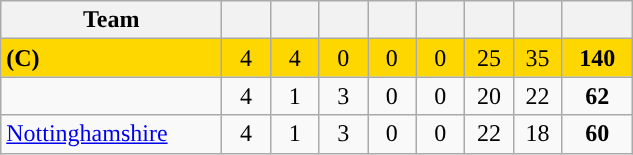<table class="wikitable" style="text-align:center">
<tr>
<th width="140">Team</th>
<th width="25"></th>
<th width="25"></th>
<th width="25"></th>
<th width="25"></th>
<th width="25"></th>
<th width="25"></th>
<th width="25"></th>
<th width="40"></th>
</tr>
<tr style="background:gold">
<td style="text-align:left"> <strong>(C)</strong></td>
<td>4</td>
<td>4</td>
<td>0</td>
<td>0</td>
<td>0</td>
<td>25</td>
<td>35</td>
<td><strong>140</strong></td>
</tr>
<tr>
<td style="text-align:left"></td>
<td>4</td>
<td>1</td>
<td>3</td>
<td>0</td>
<td>0</td>
<td>20</td>
<td>22</td>
<td><strong>62</strong></td>
</tr>
<tr>
<td style="text-align:left"> <a href='#'>Nottinghamshire</a></td>
<td>4</td>
<td>1</td>
<td>3</td>
<td>0</td>
<td>0</td>
<td>22</td>
<td>18</td>
<td><strong>60</strong></td>
</tr>
</table>
